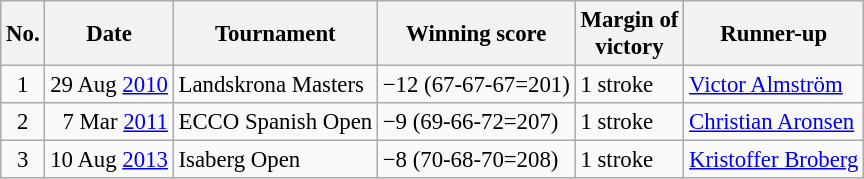<table class="wikitable" style="font-size:95%;">
<tr>
<th>No.</th>
<th>Date</th>
<th>Tournament</th>
<th>Winning score</th>
<th>Margin of<br>victory</th>
<th>Runner-up</th>
</tr>
<tr>
<td align=center>1</td>
<td align=right>29 Aug <a href='#'>2010</a></td>
<td>Landskrona Masters</td>
<td>−12 (67-67-67=201)</td>
<td>1 stroke</td>
<td> <a href='#'>Victor Almström</a></td>
</tr>
<tr>
<td align=center>2</td>
<td align=right>7 Mar <a href='#'>2011</a></td>
<td>ECCO Spanish Open</td>
<td>−9 (69-66-72=207)</td>
<td>1 stroke</td>
<td> <a href='#'>Christian Aronsen</a></td>
</tr>
<tr>
<td align=center>3</td>
<td align=right>10 Aug <a href='#'>2013</a></td>
<td>Isaberg Open</td>
<td>−8 (70-68-70=208)</td>
<td>1 stroke</td>
<td> <a href='#'>Kristoffer Broberg</a></td>
</tr>
</table>
